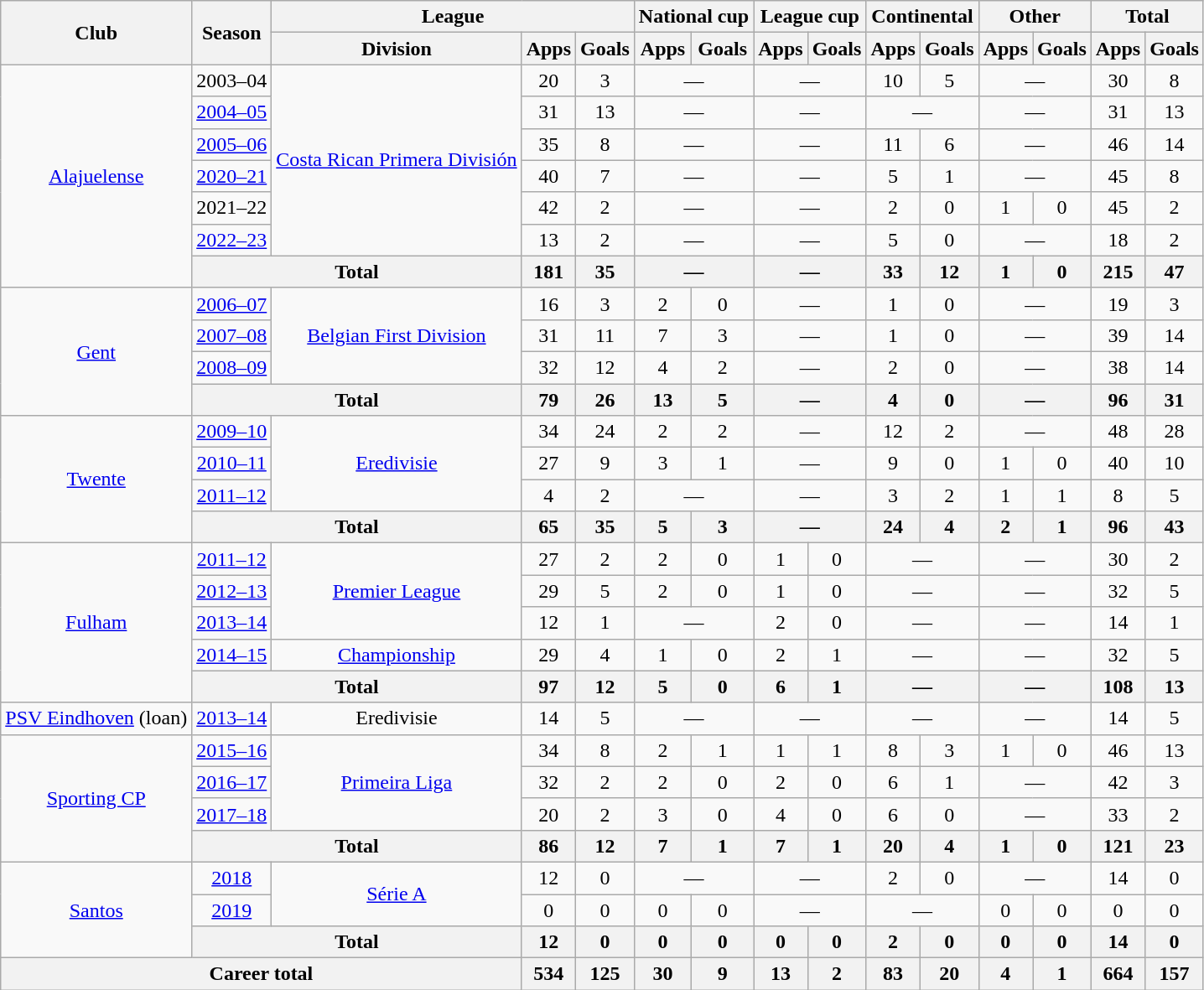<table class="wikitable" style="text-align:center">
<tr>
<th rowspan="2">Club</th>
<th rowspan="2">Season</th>
<th colspan="3">League</th>
<th colspan="2">National cup</th>
<th colspan="2">League cup</th>
<th colspan="2">Continental</th>
<th colspan="2">Other</th>
<th colspan="2">Total</th>
</tr>
<tr>
<th>Division</th>
<th>Apps</th>
<th>Goals</th>
<th>Apps</th>
<th>Goals</th>
<th>Apps</th>
<th>Goals</th>
<th>Apps</th>
<th>Goals</th>
<th>Apps</th>
<th>Goals</th>
<th>Apps</th>
<th>Goals</th>
</tr>
<tr>
<td rowspan="7"><a href='#'>Alajuelense</a></td>
<td>2003–04</td>
<td rowspan="6"><a href='#'>Costa Rican Primera División</a></td>
<td>20</td>
<td>3</td>
<td colspan="2">—</td>
<td colspan="2">—</td>
<td>10</td>
<td>5</td>
<td colspan="2">—</td>
<td>30</td>
<td>8</td>
</tr>
<tr>
<td><a href='#'>2004–05</a></td>
<td>31</td>
<td>13</td>
<td colspan="2">—</td>
<td colspan="2">—</td>
<td colspan="2">—</td>
<td colspan="2">—</td>
<td>31</td>
<td>13</td>
</tr>
<tr>
<td><a href='#'>2005–06</a></td>
<td>35</td>
<td>8</td>
<td colspan="2">—</td>
<td colspan="2">—</td>
<td>11</td>
<td>6</td>
<td colspan="2">—</td>
<td>46</td>
<td>14</td>
</tr>
<tr>
<td><a href='#'>2020–21</a></td>
<td>40</td>
<td>7</td>
<td colspan="2">—</td>
<td colspan="2">—</td>
<td>5</td>
<td>1</td>
<td colspan="2">—</td>
<td>45</td>
<td>8</td>
</tr>
<tr>
<td>2021–22</td>
<td>42</td>
<td>2</td>
<td colspan="2">—</td>
<td colspan="2">—</td>
<td>2</td>
<td>0</td>
<td>1</td>
<td>0</td>
<td>45</td>
<td>2</td>
</tr>
<tr>
<td><a href='#'>2022–23</a></td>
<td>13</td>
<td>2</td>
<td colspan="2">—</td>
<td colspan="2">—</td>
<td>5</td>
<td>0</td>
<td colspan="2">—</td>
<td>18</td>
<td>2</td>
</tr>
<tr>
<th colspan="2">Total</th>
<th>181</th>
<th>35</th>
<th colspan="2">—</th>
<th colspan="2">—</th>
<th>33</th>
<th>12</th>
<th>1</th>
<th>0</th>
<th>215</th>
<th>47</th>
</tr>
<tr>
<td rowspan="4"><a href='#'>Gent</a></td>
<td><a href='#'>2006–07</a></td>
<td rowspan="3"><a href='#'>Belgian First Division</a></td>
<td>16</td>
<td>3</td>
<td>2</td>
<td>0</td>
<td colspan="2">—</td>
<td>1</td>
<td>0</td>
<td colspan="2">—</td>
<td>19</td>
<td>3</td>
</tr>
<tr>
<td><a href='#'>2007–08</a></td>
<td>31</td>
<td>11</td>
<td>7</td>
<td>3</td>
<td colspan="2">—</td>
<td>1</td>
<td>0</td>
<td colspan="2">—</td>
<td>39</td>
<td>14</td>
</tr>
<tr>
<td><a href='#'>2008–09</a></td>
<td>32</td>
<td>12</td>
<td>4</td>
<td>2</td>
<td colspan="2">—</td>
<td>2</td>
<td>0</td>
<td colspan="2">—</td>
<td>38</td>
<td>14</td>
</tr>
<tr>
<th colspan="2">Total</th>
<th>79</th>
<th>26</th>
<th>13</th>
<th>5</th>
<th colspan="2">—</th>
<th>4</th>
<th>0</th>
<th colspan="2">—</th>
<th>96</th>
<th>31</th>
</tr>
<tr>
<td rowspan="4"><a href='#'>Twente</a></td>
<td><a href='#'>2009–10</a></td>
<td rowspan="3"><a href='#'>Eredivisie</a></td>
<td>34</td>
<td>24</td>
<td>2</td>
<td>2</td>
<td colspan="2">—</td>
<td>12</td>
<td>2</td>
<td colspan="2">—</td>
<td>48</td>
<td>28</td>
</tr>
<tr>
<td><a href='#'>2010–11</a></td>
<td>27</td>
<td>9</td>
<td>3</td>
<td>1</td>
<td colspan="2">—</td>
<td>9</td>
<td>0</td>
<td>1</td>
<td>0</td>
<td>40</td>
<td>10</td>
</tr>
<tr>
<td><a href='#'>2011–12</a></td>
<td>4</td>
<td>2</td>
<td colspan="2">—</td>
<td colspan="2">—</td>
<td>3</td>
<td>2</td>
<td>1</td>
<td>1</td>
<td>8</td>
<td>5</td>
</tr>
<tr>
<th colspan="2">Total</th>
<th>65</th>
<th>35</th>
<th>5</th>
<th>3</th>
<th colspan="2">—</th>
<th>24</th>
<th>4</th>
<th>2</th>
<th>1</th>
<th>96</th>
<th>43</th>
</tr>
<tr>
<td rowspan="5"><a href='#'>Fulham</a></td>
<td><a href='#'>2011–12</a></td>
<td rowspan="3"><a href='#'>Premier League</a></td>
<td>27</td>
<td>2</td>
<td>2</td>
<td>0</td>
<td>1</td>
<td>0</td>
<td colspan="2">—</td>
<td colspan="2">—</td>
<td>30</td>
<td>2</td>
</tr>
<tr>
<td><a href='#'>2012–13</a></td>
<td>29</td>
<td>5</td>
<td>2</td>
<td>0</td>
<td>1</td>
<td>0</td>
<td colspan="2">—</td>
<td colspan="2">—</td>
<td>32</td>
<td>5</td>
</tr>
<tr>
<td><a href='#'>2013–14</a></td>
<td>12</td>
<td>1</td>
<td colspan="2">—</td>
<td>2</td>
<td>0</td>
<td colspan="2">—</td>
<td colspan="2">—</td>
<td>14</td>
<td>1</td>
</tr>
<tr>
<td><a href='#'>2014–15</a></td>
<td><a href='#'>Championship</a></td>
<td>29</td>
<td>4</td>
<td>1</td>
<td>0</td>
<td>2</td>
<td>1</td>
<td colspan="2">—</td>
<td colspan="2">—</td>
<td>32</td>
<td>5</td>
</tr>
<tr>
<th colspan="2">Total</th>
<th>97</th>
<th>12</th>
<th>5</th>
<th>0</th>
<th>6</th>
<th>1</th>
<th colspan="2">—</th>
<th colspan="2">—</th>
<th>108</th>
<th>13</th>
</tr>
<tr>
<td><a href='#'>PSV Eindhoven</a> (loan)</td>
<td><a href='#'>2013–14</a></td>
<td>Eredivisie</td>
<td>14</td>
<td>5</td>
<td colspan="2">—</td>
<td colspan="2">—</td>
<td colspan="2">—</td>
<td colspan="2">—</td>
<td>14</td>
<td>5</td>
</tr>
<tr>
<td rowspan="4"><a href='#'>Sporting CP</a></td>
<td><a href='#'>2015–16</a></td>
<td rowspan="3"><a href='#'>Primeira Liga</a></td>
<td>34</td>
<td>8</td>
<td>2</td>
<td>1</td>
<td>1</td>
<td>1</td>
<td>8</td>
<td>3</td>
<td>1</td>
<td>0</td>
<td>46</td>
<td>13</td>
</tr>
<tr>
<td><a href='#'>2016–17</a></td>
<td>32</td>
<td>2</td>
<td>2</td>
<td>0</td>
<td>2</td>
<td>0</td>
<td>6</td>
<td>1</td>
<td colspan="2">—</td>
<td>42</td>
<td>3</td>
</tr>
<tr>
<td><a href='#'>2017–18</a></td>
<td>20</td>
<td>2</td>
<td>3</td>
<td>0</td>
<td>4</td>
<td>0</td>
<td>6</td>
<td>0</td>
<td colspan="2">—</td>
<td>33</td>
<td>2</td>
</tr>
<tr>
<th colspan="2">Total</th>
<th>86</th>
<th>12</th>
<th>7</th>
<th>1</th>
<th>7</th>
<th>1</th>
<th>20</th>
<th>4</th>
<th>1</th>
<th>0</th>
<th>121</th>
<th>23</th>
</tr>
<tr>
<td rowspan="3"><a href='#'>Santos</a></td>
<td><a href='#'>2018</a></td>
<td rowspan="2"><a href='#'>Série A</a></td>
<td>12</td>
<td>0</td>
<td colspan="2">—</td>
<td colspan="2">—</td>
<td>2</td>
<td>0</td>
<td colspan="2">—</td>
<td>14</td>
<td>0</td>
</tr>
<tr>
<td><a href='#'>2019</a></td>
<td>0</td>
<td>0</td>
<td>0</td>
<td>0</td>
<td colspan="2">—</td>
<td colspan="2">—</td>
<td>0</td>
<td>0</td>
<td>0</td>
<td>0</td>
</tr>
<tr>
<th colspan="2">Total</th>
<th>12</th>
<th>0</th>
<th>0</th>
<th>0</th>
<th>0</th>
<th>0</th>
<th>2</th>
<th>0</th>
<th>0</th>
<th>0</th>
<th>14</th>
<th>0</th>
</tr>
<tr>
<th colspan="3">Career total</th>
<th>534</th>
<th>125</th>
<th>30</th>
<th>9</th>
<th>13</th>
<th>2</th>
<th>83</th>
<th>20</th>
<th>4</th>
<th>1</th>
<th>664</th>
<th>157</th>
</tr>
</table>
